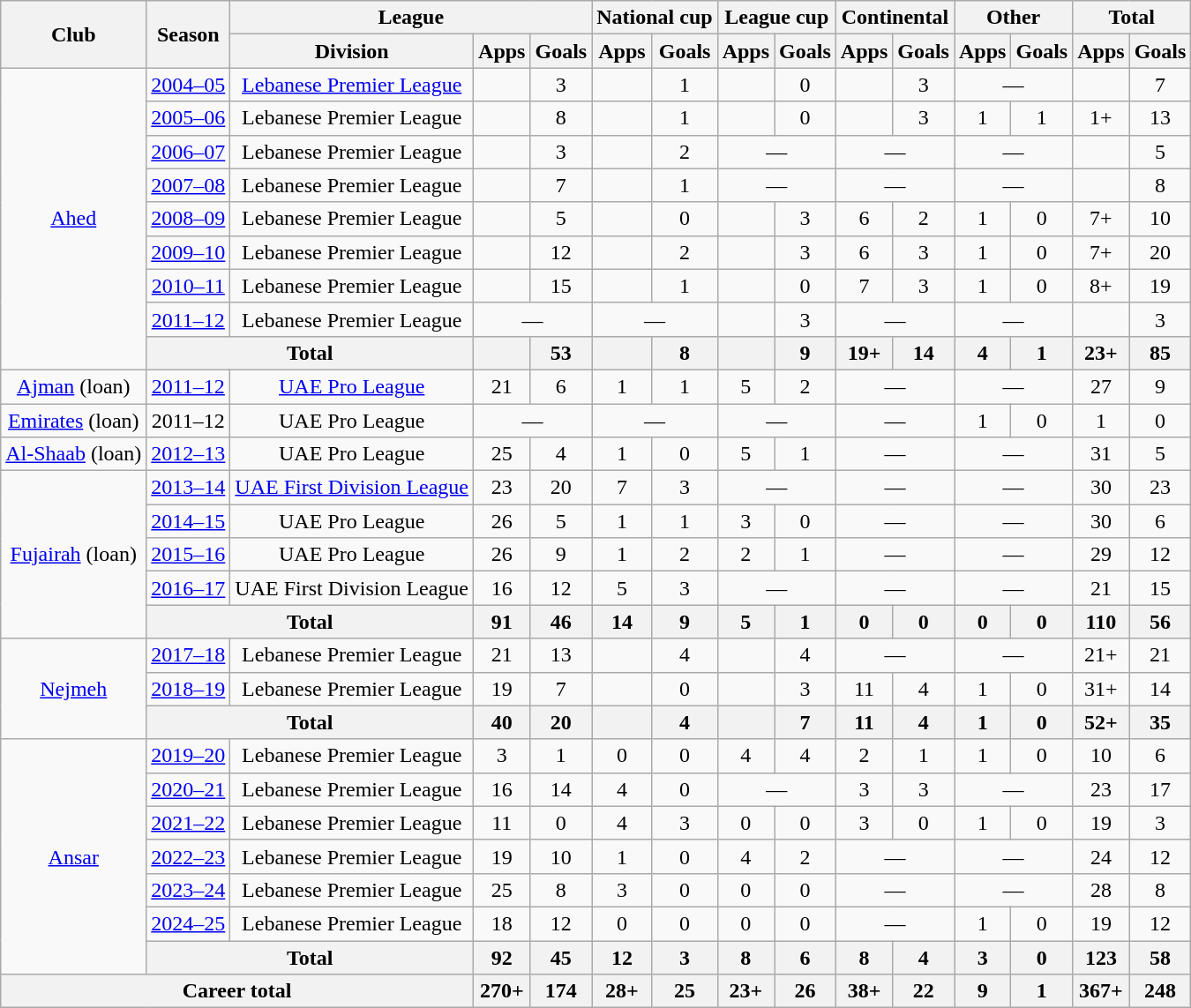<table class="wikitable" style="text-align: center">
<tr>
<th rowspan="2">Club</th>
<th rowspan="2">Season</th>
<th colspan="3">League</th>
<th colspan="2">National cup</th>
<th colspan="2">League cup</th>
<th colspan="2">Continental</th>
<th colspan="2">Other</th>
<th colspan="2">Total</th>
</tr>
<tr>
<th>Division</th>
<th>Apps</th>
<th>Goals</th>
<th>Apps</th>
<th>Goals</th>
<th>Apps</th>
<th>Goals</th>
<th>Apps</th>
<th>Goals</th>
<th>Apps</th>
<th>Goals</th>
<th>Apps</th>
<th>Goals</th>
</tr>
<tr>
<td rowspan="9"><a href='#'>Ahed</a></td>
<td><a href='#'>2004–05</a></td>
<td><a href='#'>Lebanese Premier League</a></td>
<td></td>
<td>3</td>
<td></td>
<td>1</td>
<td></td>
<td>0</td>
<td></td>
<td>3</td>
<td colspan="2">—</td>
<td></td>
<td>7</td>
</tr>
<tr>
<td><a href='#'>2005–06</a></td>
<td>Lebanese Premier League</td>
<td></td>
<td>8</td>
<td></td>
<td>1</td>
<td></td>
<td>0</td>
<td></td>
<td>3</td>
<td>1</td>
<td>1</td>
<td>1+</td>
<td>13</td>
</tr>
<tr>
<td><a href='#'>2006–07</a></td>
<td>Lebanese Premier League</td>
<td></td>
<td>3</td>
<td></td>
<td>2</td>
<td colspan="2">—</td>
<td colspan="2">—</td>
<td colspan="2">—</td>
<td></td>
<td>5</td>
</tr>
<tr>
<td><a href='#'>2007–08</a></td>
<td>Lebanese Premier League</td>
<td></td>
<td>7</td>
<td></td>
<td>1</td>
<td colspan="2">—</td>
<td colspan="2">—</td>
<td colspan="2">—</td>
<td></td>
<td>8</td>
</tr>
<tr>
<td><a href='#'>2008–09</a></td>
<td>Lebanese Premier League</td>
<td></td>
<td>5</td>
<td></td>
<td>0</td>
<td></td>
<td>3</td>
<td>6</td>
<td>2</td>
<td>1</td>
<td>0</td>
<td>7+</td>
<td>10</td>
</tr>
<tr>
<td><a href='#'>2009–10</a></td>
<td>Lebanese Premier League</td>
<td></td>
<td>12</td>
<td></td>
<td>2</td>
<td></td>
<td>3</td>
<td>6</td>
<td>3</td>
<td>1</td>
<td>0</td>
<td>7+</td>
<td>20</td>
</tr>
<tr>
<td><a href='#'>2010–11</a></td>
<td>Lebanese Premier League</td>
<td></td>
<td>15</td>
<td></td>
<td>1</td>
<td></td>
<td>0</td>
<td>7</td>
<td>3</td>
<td>1</td>
<td>0</td>
<td>8+</td>
<td>19</td>
</tr>
<tr>
<td><a href='#'>2011–12</a></td>
<td>Lebanese Premier League</td>
<td colspan="2">—</td>
<td colspan="2">—</td>
<td></td>
<td>3</td>
<td colspan="2">—</td>
<td colspan="2">—</td>
<td></td>
<td>3</td>
</tr>
<tr>
<th colspan="2">Total</th>
<th></th>
<th>53</th>
<th></th>
<th>8</th>
<th></th>
<th>9</th>
<th>19+</th>
<th>14</th>
<th>4</th>
<th>1</th>
<th>23+</th>
<th>85</th>
</tr>
<tr>
<td><a href='#'>Ajman</a> (loan)</td>
<td><a href='#'>2011–12</a></td>
<td><a href='#'>UAE Pro League</a></td>
<td>21</td>
<td>6</td>
<td>1</td>
<td>1</td>
<td>5</td>
<td>2</td>
<td colspan="2">—</td>
<td colspan="2">—</td>
<td>27</td>
<td>9</td>
</tr>
<tr>
<td><a href='#'>Emirates</a> (loan)</td>
<td>2011–12</td>
<td>UAE Pro League</td>
<td colspan="2">—</td>
<td colspan="2">—</td>
<td colspan="2">—</td>
<td colspan="2">—</td>
<td>1</td>
<td>0</td>
<td>1</td>
<td>0</td>
</tr>
<tr>
<td><a href='#'>Al-Shaab</a> (loan)</td>
<td><a href='#'>2012–13</a></td>
<td>UAE Pro League</td>
<td>25</td>
<td>4</td>
<td>1</td>
<td>0</td>
<td>5</td>
<td>1</td>
<td colspan="2">—</td>
<td colspan="2">—</td>
<td>31</td>
<td>5</td>
</tr>
<tr>
<td rowspan="5"><a href='#'>Fujairah</a> (loan)</td>
<td><a href='#'>2013–14</a></td>
<td><a href='#'>UAE First Division League</a></td>
<td>23</td>
<td>20</td>
<td>7</td>
<td>3</td>
<td colspan="2">—</td>
<td colspan="2">—</td>
<td colspan="2">—</td>
<td>30</td>
<td>23</td>
</tr>
<tr>
<td><a href='#'>2014–15</a></td>
<td>UAE Pro League</td>
<td>26</td>
<td>5</td>
<td>1</td>
<td>1</td>
<td>3</td>
<td>0</td>
<td colspan="2">—</td>
<td colspan="2">—</td>
<td>30</td>
<td>6</td>
</tr>
<tr>
<td><a href='#'>2015–16</a></td>
<td>UAE Pro League</td>
<td>26</td>
<td>9</td>
<td>1</td>
<td>2</td>
<td>2</td>
<td>1</td>
<td colspan="2">—</td>
<td colspan="2">—</td>
<td>29</td>
<td>12</td>
</tr>
<tr>
<td><a href='#'>2016–17</a></td>
<td>UAE First Division League</td>
<td>16</td>
<td>12</td>
<td>5</td>
<td>3</td>
<td colspan="2">—</td>
<td colspan="2">—</td>
<td colspan="2">—</td>
<td>21</td>
<td>15</td>
</tr>
<tr>
<th colspan="2">Total</th>
<th>91</th>
<th>46</th>
<th>14</th>
<th>9</th>
<th>5</th>
<th>1</th>
<th>0</th>
<th>0</th>
<th>0</th>
<th>0</th>
<th>110</th>
<th>56</th>
</tr>
<tr>
<td rowspan="3"><a href='#'>Nejmeh</a></td>
<td><a href='#'>2017–18</a></td>
<td>Lebanese Premier League</td>
<td>21</td>
<td>13</td>
<td></td>
<td>4</td>
<td></td>
<td>4</td>
<td colspan="2">—</td>
<td colspan="2">—</td>
<td>21+</td>
<td>21</td>
</tr>
<tr>
<td><a href='#'>2018–19</a></td>
<td>Lebanese Premier League</td>
<td>19</td>
<td>7</td>
<td></td>
<td>0</td>
<td></td>
<td>3</td>
<td>11</td>
<td>4</td>
<td>1</td>
<td>0</td>
<td>31+</td>
<td>14</td>
</tr>
<tr>
<th colspan="2">Total</th>
<th>40</th>
<th>20</th>
<th></th>
<th>4</th>
<th></th>
<th>7</th>
<th>11</th>
<th>4</th>
<th>1</th>
<th>0</th>
<th>52+</th>
<th>35</th>
</tr>
<tr>
<td rowspan="7"><a href='#'>Ansar</a></td>
<td><a href='#'>2019–20</a></td>
<td>Lebanese Premier League</td>
<td>3</td>
<td>1</td>
<td>0</td>
<td>0</td>
<td>4</td>
<td>4</td>
<td>2</td>
<td>1</td>
<td>1</td>
<td>0</td>
<td>10</td>
<td>6</td>
</tr>
<tr>
<td><a href='#'>2020–21</a></td>
<td>Lebanese Premier League</td>
<td>16</td>
<td>14</td>
<td>4</td>
<td>0</td>
<td colspan="2">—</td>
<td>3</td>
<td>3</td>
<td colspan="2">—</td>
<td>23</td>
<td>17</td>
</tr>
<tr>
<td><a href='#'>2021–22</a></td>
<td>Lebanese Premier League</td>
<td>11</td>
<td>0</td>
<td>4</td>
<td>3</td>
<td>0</td>
<td>0</td>
<td>3</td>
<td>0</td>
<td>1</td>
<td>0</td>
<td>19</td>
<td>3</td>
</tr>
<tr>
<td><a href='#'>2022–23</a></td>
<td>Lebanese Premier League</td>
<td>19</td>
<td>10</td>
<td>1</td>
<td>0</td>
<td>4</td>
<td>2</td>
<td colspan="2">—</td>
<td colspan="2">—</td>
<td>24</td>
<td>12</td>
</tr>
<tr>
<td><a href='#'>2023–24</a></td>
<td>Lebanese Premier League</td>
<td>25</td>
<td>8</td>
<td>3</td>
<td>0</td>
<td>0</td>
<td>0</td>
<td colspan="2">—</td>
<td colspan="2">—</td>
<td>28</td>
<td>8</td>
</tr>
<tr>
<td><a href='#'>2024–25</a></td>
<td>Lebanese Premier League</td>
<td>18</td>
<td>12</td>
<td>0</td>
<td>0</td>
<td>0</td>
<td>0</td>
<td colspan="2">—</td>
<td>1</td>
<td>0</td>
<td>19</td>
<td>12</td>
</tr>
<tr>
<th colspan="2">Total</th>
<th>92</th>
<th>45</th>
<th>12</th>
<th>3</th>
<th>8</th>
<th>6</th>
<th>8</th>
<th>4</th>
<th>3</th>
<th>0</th>
<th>123</th>
<th>58</th>
</tr>
<tr>
<th colspan="3">Career total</th>
<th>270+</th>
<th>174</th>
<th>28+</th>
<th>25</th>
<th>23+</th>
<th>26</th>
<th>38+</th>
<th>22</th>
<th>9</th>
<th>1</th>
<th>367+</th>
<th>248</th>
</tr>
</table>
